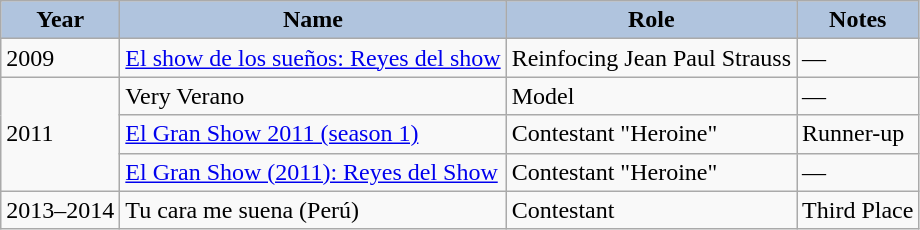<table class="wikitable">
<tr>
<th style="background:#B0C4DE;">Year</th>
<th style="background:#B0C4DE;">Name</th>
<th style="background:#B0C4DE;">Role</th>
<th style="background:#B0C4DE;">Notes</th>
</tr>
<tr>
<td>2009</td>
<td><a href='#'>El show de los sueños: Reyes del show</a></td>
<td>Reinfocing Jean Paul Strauss</td>
<td>—</td>
</tr>
<tr>
<td rowspan=3>2011</td>
<td>Very Verano</td>
<td>Model</td>
<td>—</td>
</tr>
<tr>
<td><a href='#'>El Gran Show 2011 (season 1)</a></td>
<td>Contestant "Heroine"</td>
<td>Runner-up</td>
</tr>
<tr>
<td><a href='#'>El Gran Show (2011): Reyes del Show</a></td>
<td>Contestant "Heroine"</td>
<td>—</td>
</tr>
<tr>
<td>2013–2014</td>
<td>Tu cara me suena (Perú)</td>
<td>Contestant</td>
<td>Third Place</td>
</tr>
</table>
